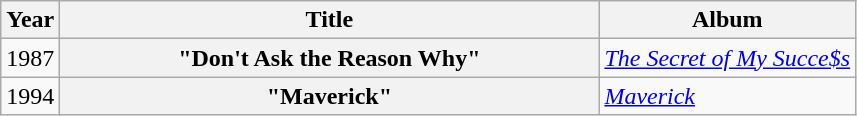<table class="wikitable plainrowheaders">
<tr>
<th>Year</th>
<th style="width:22em;">Title</th>
<th>Album</th>
</tr>
<tr>
<td>1987</td>
<th scope="row">"Don't Ask the Reason Why"</th>
<td align="left"><em><a href='#'>The Secret of My Succe$s</a></em></td>
</tr>
<tr>
<td>1994</td>
<th scope="row">"Maverick"</th>
<td align="left"><em><a href='#'>Maverick</a></em></td>
</tr>
</table>
